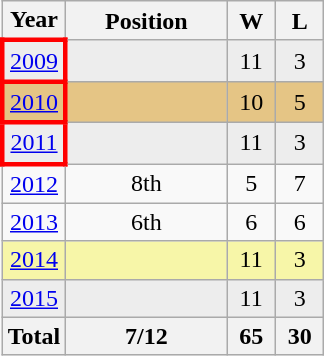<table class="wikitable" style="text-align: center;">
<tr>
<th>Year</th>
<th width="100">Position</th>
<th width="25">W</th>
<th width="25">L</th>
</tr>
<tr bgcolor=ededed>
<td style="border: 3px solid red"> <a href='#'>2009</a></td>
<td></td>
<td>11</td>
<td>3</td>
</tr>
<tr bgcolor=e5c585>
<td style="border: 3px solid red"> <a href='#'>2010</a></td>
<td></td>
<td>10</td>
<td>5</td>
</tr>
<tr bgcolor=ededed>
<td style="border: 3px solid red"> <a href='#'>2011</a></td>
<td></td>
<td>11</td>
<td>3</td>
</tr>
<tr>
<td> <a href='#'>2012</a></td>
<td>8th</td>
<td>5</td>
<td>7</td>
</tr>
<tr>
<td> <a href='#'>2013</a></td>
<td>6th</td>
<td>6</td>
<td>6</td>
</tr>
<tr bgcolor=f7f6a8>
<td><a href='#'>2014</a></td>
<td></td>
<td>11</td>
<td>3</td>
</tr>
<tr bgcolor=ededed>
<td><a href='#'>2015</a></td>
<td></td>
<td>11</td>
<td>3</td>
</tr>
<tr>
<th>Total</th>
<th>7/12</th>
<th>65</th>
<th>30</th>
</tr>
</table>
